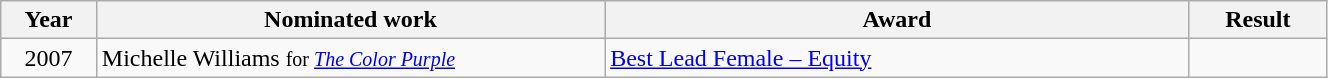<table class="wikitable" style="width:70%;">
<tr>
<th style="width:3%;">Year</th>
<th style="width:20%;">Nominated work</th>
<th style="width:23%;">Award</th>
<th style="width:5%;">Result</th>
</tr>
<tr>
<td align="center">2007</td>
<td>Michelle Williams <small>for <em><a href='#'>The Color Purple</a></em></small></td>
<td><a href='#'>Best Lead Female – Equity</a></td>
<td></td>
</tr>
</table>
